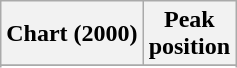<table class="wikitable plainrowheaders">
<tr>
<th>Chart (2000)</th>
<th>Peak<br>position</th>
</tr>
<tr>
</tr>
<tr>
</tr>
</table>
